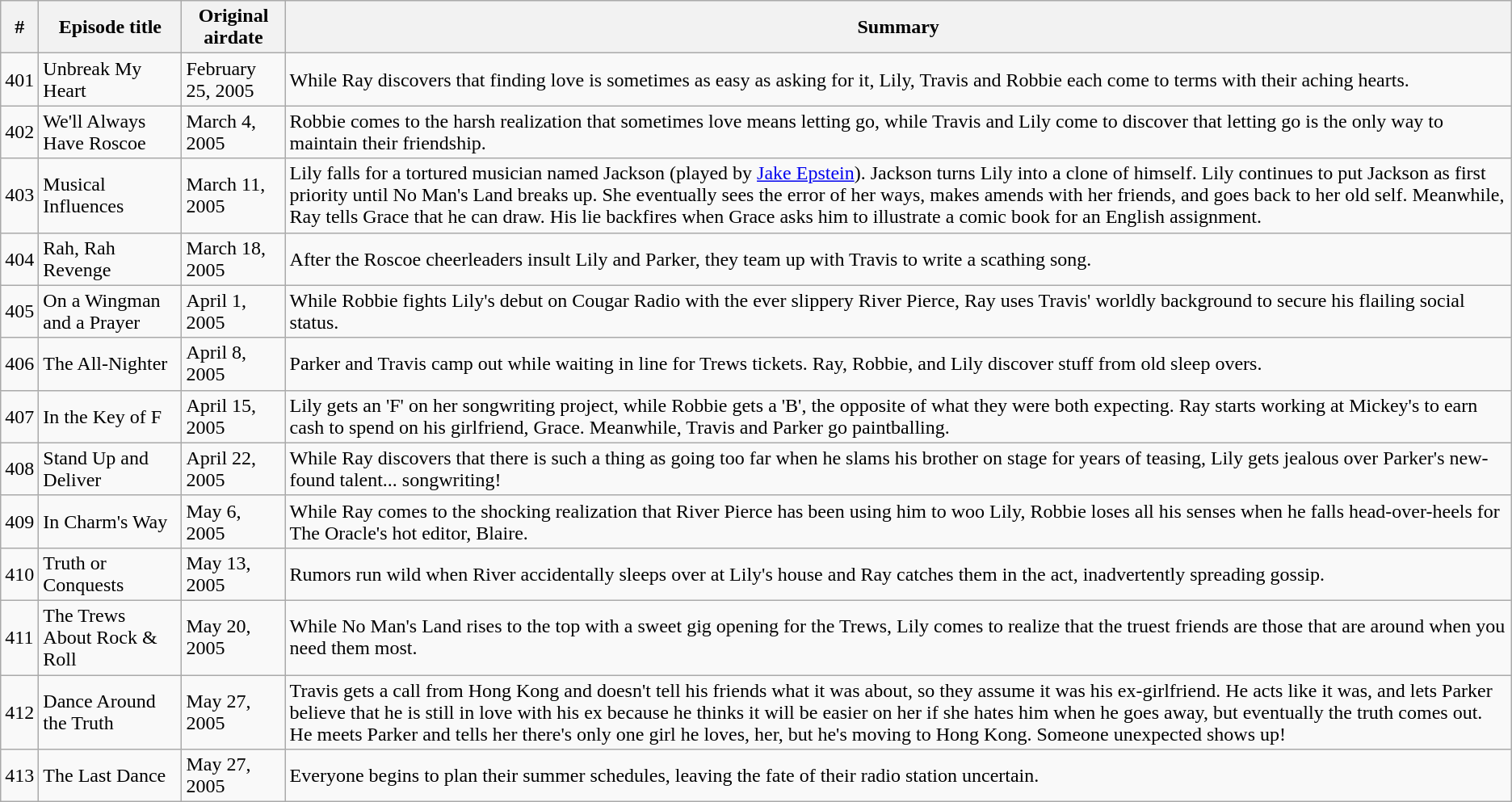<table class="wikitable">
<tr>
<th>#</th>
<th>Episode title</th>
<th>Original airdate</th>
<th>Summary</th>
</tr>
<tr>
<td>401</td>
<td>Unbreak My Heart</td>
<td>February 25, 2005</td>
<td>While Ray discovers that finding love is sometimes as easy as asking for it, Lily, Travis and Robbie each come to terms with their aching hearts.</td>
</tr>
<tr>
<td>402</td>
<td>We'll Always Have Roscoe</td>
<td>March 4, 2005</td>
<td>Robbie comes to the harsh realization that sometimes love means letting go, while Travis and Lily come to discover that letting go is the only way to maintain their friendship.</td>
</tr>
<tr>
<td>403</td>
<td>Musical Influences</td>
<td>March 11, 2005</td>
<td>Lily falls for a tortured musician named Jackson (played by <a href='#'>Jake Epstein</a>). Jackson turns Lily into a clone of himself. Lily continues to put Jackson as first priority until No Man's Land breaks up. She eventually sees the error of her ways, makes amends with her friends, and goes back to her old self. Meanwhile, Ray tells Grace that he can draw. His lie backfires when Grace asks him to illustrate a comic book for an English assignment.</td>
</tr>
<tr>
<td>404</td>
<td>Rah, Rah Revenge</td>
<td>March 18, 2005</td>
<td>After the Roscoe cheerleaders insult Lily and Parker, they team up with Travis to write a scathing song.</td>
</tr>
<tr>
<td>405</td>
<td>On a Wingman and a Prayer</td>
<td>April 1, 2005</td>
<td>While Robbie fights Lily's debut on Cougar Radio with the ever slippery River Pierce, Ray uses Travis' worldly background to secure his flailing social status.</td>
</tr>
<tr>
<td>406</td>
<td>The All-Nighter</td>
<td>April 8, 2005</td>
<td>Parker and Travis camp out while waiting in line for Trews tickets. Ray, Robbie, and Lily discover stuff from old sleep overs.</td>
</tr>
<tr>
<td>407</td>
<td>In the Key of F</td>
<td>April 15, 2005</td>
<td>Lily gets an 'F' on her songwriting project, while Robbie gets a 'B', the opposite of what they were both expecting. Ray starts working at Mickey's to earn cash to spend on his girlfriend, Grace. Meanwhile, Travis and Parker go paintballing.</td>
</tr>
<tr>
<td>408</td>
<td>Stand Up and Deliver</td>
<td>April 22, 2005</td>
<td>While Ray discovers that there is such a thing as going too far when he slams his brother on stage for years of teasing, Lily gets jealous over Parker's new-found talent... songwriting!</td>
</tr>
<tr>
<td>409</td>
<td>In Charm's Way</td>
<td>May 6, 2005</td>
<td>While Ray comes to the shocking realization that River Pierce has been using him to woo Lily, Robbie loses all his senses when he falls head-over-heels for The Oracle's hot editor, Blaire.</td>
</tr>
<tr>
<td>410</td>
<td>Truth or Conquests</td>
<td>May 13, 2005</td>
<td>Rumors run wild when River accidentally sleeps over at Lily's house and Ray catches them in the act, inadvertently spreading gossip.</td>
</tr>
<tr>
<td>411</td>
<td>The Trews About Rock & Roll</td>
<td>May 20, 2005</td>
<td>While No Man's Land rises to the top with a sweet gig opening for the Trews, Lily comes to realize that the truest friends are those that are around when you need them most.</td>
</tr>
<tr>
<td>412</td>
<td>Dance Around the Truth</td>
<td>May 27, 2005</td>
<td>Travis gets a call from Hong Kong and doesn't tell his friends what it was about, so they assume it was his ex-girlfriend. He acts like it was, and lets Parker believe that he is still in love with his ex because he thinks it will be easier on her if she hates him when he goes away, but eventually the truth comes out. He meets Parker and tells her there's only one girl he loves, her, but he's moving to Hong Kong. Someone unexpected shows up!</td>
</tr>
<tr>
<td>413</td>
<td>The Last Dance</td>
<td>May 27, 2005</td>
<td>Everyone begins to plan their summer schedules, leaving the fate of their radio station uncertain.</td>
</tr>
</table>
